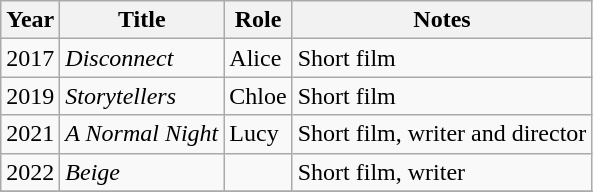<table class="wikitable sortable">
<tr>
<th>Year</th>
<th>Title</th>
<th>Role</th>
<th class="unsortable">Notes</th>
</tr>
<tr>
<td>2017</td>
<td><em>Disconnect</em></td>
<td>Alice</td>
<td>Short film</td>
</tr>
<tr>
<td>2019</td>
<td><em>Storytellers</em></td>
<td>Chloe</td>
<td>Short film</td>
</tr>
<tr>
<td>2021</td>
<td><em>A Normal Night</em></td>
<td>Lucy</td>
<td>Short film, writer and director</td>
</tr>
<tr>
<td>2022</td>
<td><em>Beige</em></td>
<td></td>
<td>Short film, writer</td>
</tr>
<tr>
</tr>
</table>
